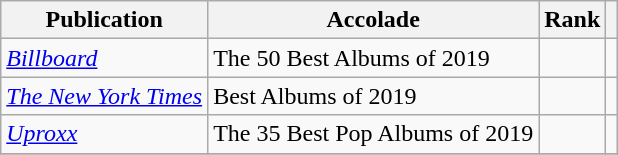<table class="sortable wikitable">
<tr>
<th>Publication</th>
<th>Accolade</th>
<th>Rank</th>
<th class="unsortable"></th>
</tr>
<tr>
<td><em><a href='#'>Billboard</a></em></td>
<td>The 50 Best Albums of 2019</td>
<td></td>
<td></td>
</tr>
<tr>
<td><em><a href='#'>The New York Times</a></em></td>
<td>Best Albums of 2019</td>
<td></td>
<td></td>
</tr>
<tr>
<td><em><a href='#'>Uproxx</a></em></td>
<td>The 35 Best Pop Albums of 2019</td>
<td></td>
<td></td>
</tr>
<tr>
</tr>
</table>
